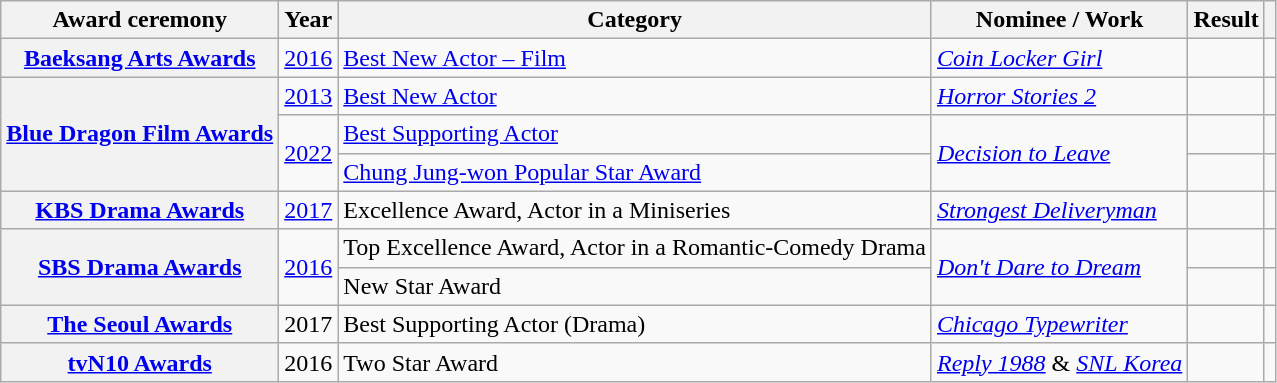<table class="wikitable plainrowheaders sortable">
<tr>
<th scope="col">Award ceremony</th>
<th scope="col">Year</th>
<th scope="col">Category</th>
<th scope="col">Nominee / Work</th>
<th scope="col">Result</th>
<th scope="col" class="unsortable"></th>
</tr>
<tr>
<th scope="row"  rowspan="1"><a href='#'>Baeksang Arts Awards</a></th>
<td style="text-align:center" rowspan="1"><a href='#'>2016</a></td>
<td><a href='#'>Best New Actor – Film</a></td>
<td rowspan="1"><em><a href='#'>Coin Locker Girl</a></em></td>
<td></td>
<td style="text-align:center"></td>
</tr>
<tr>
<th rowspan="3" scope="row"><a href='#'>Blue Dragon Film Awards</a></th>
<td style="text-align:center" rowspan="1"><a href='#'>2013</a></td>
<td><a href='#'>Best New Actor</a></td>
<td rowspan="1"><em><a href='#'>Horror Stories 2</a></em></td>
<td></td>
<td style="text-align:center"></td>
</tr>
<tr>
<td rowspan="2" style="text-align:center"><a href='#'>2022</a></td>
<td><a href='#'>Best Supporting Actor</a></td>
<td rowspan="2"><em><a href='#'>Decision to Leave</a></em></td>
<td></td>
<td style="text-align:center"></td>
</tr>
<tr>
<td><a href='#'>Chung Jung-won Popular Star Award</a></td>
<td></td>
<td style="text-align:center"></td>
</tr>
<tr>
<th scope="row"  rowspan="1"><a href='#'>KBS Drama Awards</a></th>
<td style="text-align:center" rowspan="1"><a href='#'>2017</a></td>
<td>Excellence Award, Actor in a Miniseries</td>
<td rowspan="1"><em><a href='#'>Strongest Deliveryman</a></em></td>
<td></td>
<td style="text-align:center"></td>
</tr>
<tr>
<th scope="row"  rowspan="2"><a href='#'>SBS Drama Awards</a></th>
<td style="text-align:center"  rowspan="2"><a href='#'>2016</a></td>
<td>Top Excellence Award, Actor in a Romantic-Comedy Drama</td>
<td rowspan="2"><em><a href='#'>Don't Dare to Dream</a></em></td>
<td></td>
<td></td>
</tr>
<tr>
<td>New Star Award</td>
<td></td>
<td style="text-align:center"></td>
</tr>
<tr>
<th scope="row"  rowspan="1"><a href='#'>The Seoul Awards</a></th>
<td style="text-align:center">2017</td>
<td>Best Supporting Actor (Drama)</td>
<td><em><a href='#'>Chicago Typewriter</a></em></td>
<td></td>
<td style="text-align:center"></td>
</tr>
<tr>
<th scope="row"><a href='#'>tvN10 Awards</a></th>
<td style="text-align:center">2016</td>
<td>Two Star Award</td>
<td><em><a href='#'>Reply 1988</a></em> & <em><a href='#'>SNL Korea</a></em></td>
<td></td>
<td></td>
</tr>
</table>
